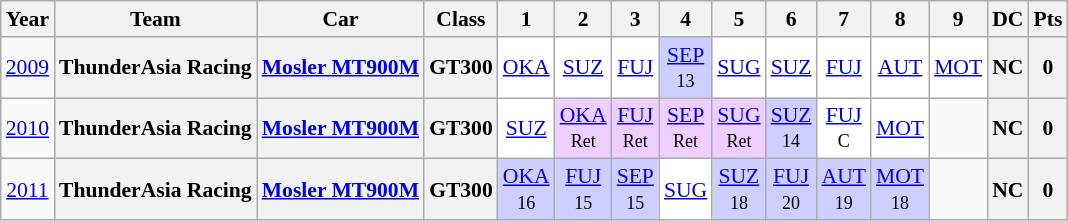<table class="wikitable" style="text-align:center; font-size:90%">
<tr>
<th>Year</th>
<th>Team</th>
<th>Car</th>
<th>Class</th>
<th>1</th>
<th>2</th>
<th>3</th>
<th>4</th>
<th>5</th>
<th>6</th>
<th>7</th>
<th>8</th>
<th>9</th>
<th>DC</th>
<th>Pts</th>
</tr>
<tr>
<td><a href='#'>2009</a></td>
<th>ThunderAsia Racing</th>
<th><a href='#'>Mosler MT900M</a></th>
<th>GT300</th>
<td style="background:#FFFFFF;"><a href='#'>OKA</a><br><small></small></td>
<td style="background:#FFFFFF;"><a href='#'>SUZ</a><br><small></small></td>
<td style="background:#FFFFFF;"><a href='#'>FUJ</a><br><small></small></td>
<td style="background:#CFCFFF;"><a href='#'>SEP</a><br><small>13</small></td>
<td style="background:#FFFFFF;"><a href='#'>SUG</a><br><small></small></td>
<td style="background:#FFFFFF;"><a href='#'>SUZ</a><br><small></small></td>
<td style="background:#FFFFFF;"><a href='#'>FUJ</a><br><small></small></td>
<td style="background:#FFFFFF;"><a href='#'>AUT</a><br><small></small></td>
<td style="background:#FFFFFF;"><a href='#'>MOT</a><br><small></small></td>
<th>NC</th>
<th>0</th>
</tr>
<tr>
<td><a href='#'>2010</a></td>
<th>ThunderAsia Racing</th>
<th><a href='#'>Mosler MT900M</a></th>
<th>GT300</th>
<td style="background:#FFFFFF;"><a href='#'>SUZ</a><br><small></small></td>
<td style="background:#EFCFFF;"><a href='#'>OKA</a><br><small>Ret</small></td>
<td style="background:#EFCFFF;"><a href='#'>FUJ</a><br><small>Ret</small></td>
<td style="background:#EFCFFF;"><a href='#'>SEP</a><br><small>Ret</small></td>
<td style="background:#EFCFFF;"><a href='#'>SUG</a><br><small>Ret</small></td>
<td style="background:#CFCFFF;"><a href='#'>SUZ</a><br><small>14</small></td>
<td style="background:#FFFFFF;"><a href='#'>FUJ</a><br><small>C</small></td>
<td style="background:#FFFFFF;"><a href='#'>MOT</a><br><small></small></td>
<td></td>
<th>NC</th>
<th>0</th>
</tr>
<tr>
<td><a href='#'>2011</a></td>
<th>ThunderAsia Racing</th>
<th><a href='#'>Mosler MT900M</a></th>
<th>GT300</th>
<td style="background:#CFCFFF;"><a href='#'>OKA</a><br><small>16</small></td>
<td style="background:#CFCFFF;"><a href='#'>FUJ</a><br><small>15</small></td>
<td style="background:#CFCFFF;"><a href='#'>SEP</a><br><small>15</small></td>
<td style="background:#FFFFFF;"><a href='#'>SUG</a><br><small></small></td>
<td style="background:#CFCFFF;"><a href='#'>SUZ</a><br><small>18</small></td>
<td style="background:#CFCFFF;"><a href='#'>FUJ</a><br><small>20</small></td>
<td style="background:#CFCFFF;"><a href='#'>AUT</a><br><small>19</small></td>
<td style="background:#CFCFFF;"><a href='#'>MOT</a><br><small>18</small></td>
<td></td>
<th>NC</th>
<th>0</th>
</tr>
</table>
